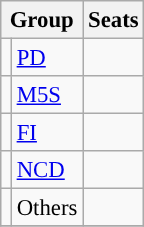<table class="wikitable" style="font-size:95%">
<tr>
<th colspan="2">Group</th>
<th>Seats</th>
</tr>
<tr>
<td style="background-color:"></td>
<td align="left"><a href='#'>PD</a></td>
<td align="right"></td>
</tr>
<tr>
<td style="background-color:"></td>
<td align="left"><a href='#'>M5S</a></td>
<td align="right"></td>
</tr>
<tr>
<td style="background-color:"></td>
<td align="left"><a href='#'>FI</a></td>
<td align="right"></td>
</tr>
<tr>
<td style="background-color:"></td>
<td align="left"><a href='#'>NCD</a></td>
<td align="right"></td>
</tr>
<tr>
<td style="background-color:"></td>
<td align="left">Others</td>
<td align="right"></td>
</tr>
<tr>
</tr>
</table>
